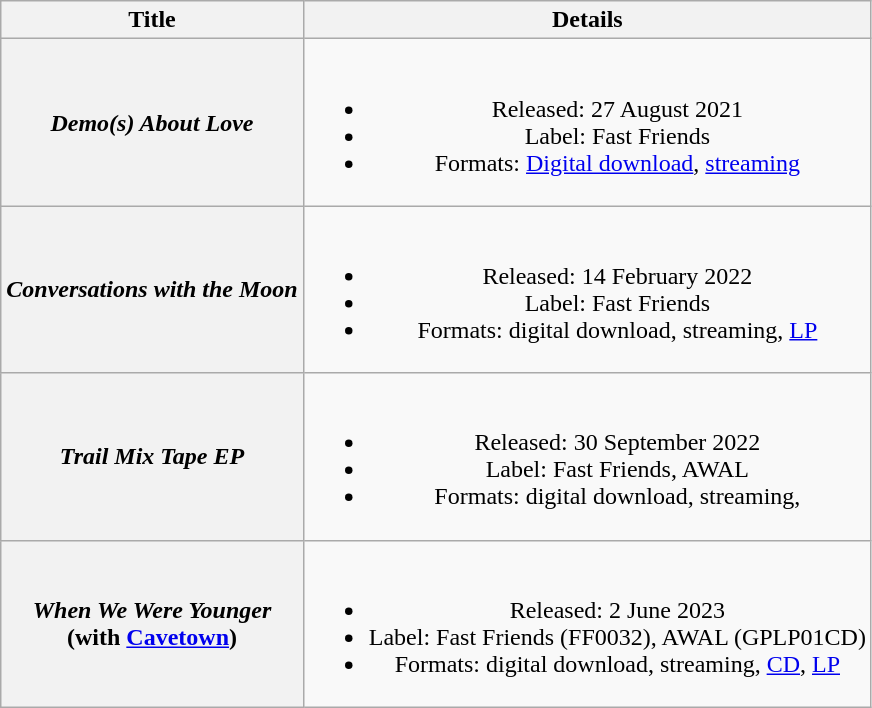<table class="wikitable plainrowheaders" style="text-align:center;">
<tr>
<th scope="col" rowspan="1">Title</th>
<th scope="col" rowspan="1">Details</th>
</tr>
<tr>
<th scope="row"><em>Demo(s) About Love</em></th>
<td><br><ul><li>Released: 27 August 2021</li><li>Label: Fast Friends</li><li>Formats: <a href='#'>Digital download</a>, <a href='#'>streaming</a></li></ul></td>
</tr>
<tr>
<th scope="row"><em>Conversations with the Moon</em></th>
<td><br><ul><li>Released: 14 February 2022</li><li>Label: Fast Friends</li><li>Formats: digital download, streaming, <a href='#'>LP</a></li></ul></td>
</tr>
<tr>
<th scope="row"><em>Trail Mix Tape EP</em></th>
<td><br><ul><li>Released: 30 September 2022</li><li>Label: Fast Friends, AWAL</li><li>Formats: digital download, streaming,</li></ul></td>
</tr>
<tr>
<th scope="row"><em>When We Were Younger</em><br><span>(with <a href='#'>Cavetown</a>)</span></th>
<td><br><ul><li>Released: 2 June 2023</li><li>Label: Fast Friends (FF0032), AWAL (GPLP01CD)</li><li>Formats: digital download, streaming, <a href='#'>CD</a>, <a href='#'>LP</a></li></ul></td>
</tr>
</table>
